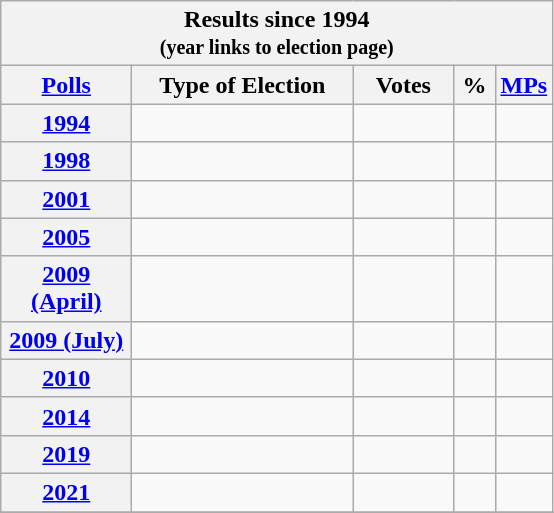<table class="wikitable">
<tr>
<th colspan="9"><strong>Results since 1994<br><small>(year links to election page)</small></strong></th>
</tr>
<tr>
<th style="width: 80px"><a href='#'>Polls</a></th>
<th style="width:140px">Type of Election</th>
<th style="width: 60px">Votes</th>
<th style="width: 20px">%</th>
<th style="width: 20px"><a href='#'>MPs</a></th>
</tr>
<tr>
<th><a href='#'>1994</a></th>
<td></td>
<td></td>
<td></td>
<td></td>
</tr>
<tr>
<th><a href='#'>1998</a></th>
<td></td>
<td></td>
<td></td>
<td></td>
</tr>
<tr>
<th><a href='#'>2001</a></th>
<td></td>
<td></td>
<td></td>
<td></td>
</tr>
<tr>
<th><a href='#'>2005</a></th>
<td></td>
<td></td>
<td></td>
<td></td>
</tr>
<tr>
<th><a href='#'>2009 (April)</a></th>
<td></td>
<td></td>
<td></td>
<td></td>
</tr>
<tr>
<th><a href='#'>2009 (July)</a></th>
<td></td>
<td></td>
<td></td>
<td></td>
</tr>
<tr>
<th><a href='#'>2010</a></th>
<td></td>
<td></td>
<td></td>
<td></td>
</tr>
<tr>
<th><a href='#'>2014</a></th>
<td></td>
<td></td>
<td></td>
<td></td>
</tr>
<tr>
<th><a href='#'>2019</a></th>
<td></td>
<td></td>
<td></td>
<td></td>
</tr>
<tr>
<th><a href='#'>2021</a></th>
<td></td>
<td></td>
<td></td>
<td></td>
</tr>
<tr>
</tr>
</table>
